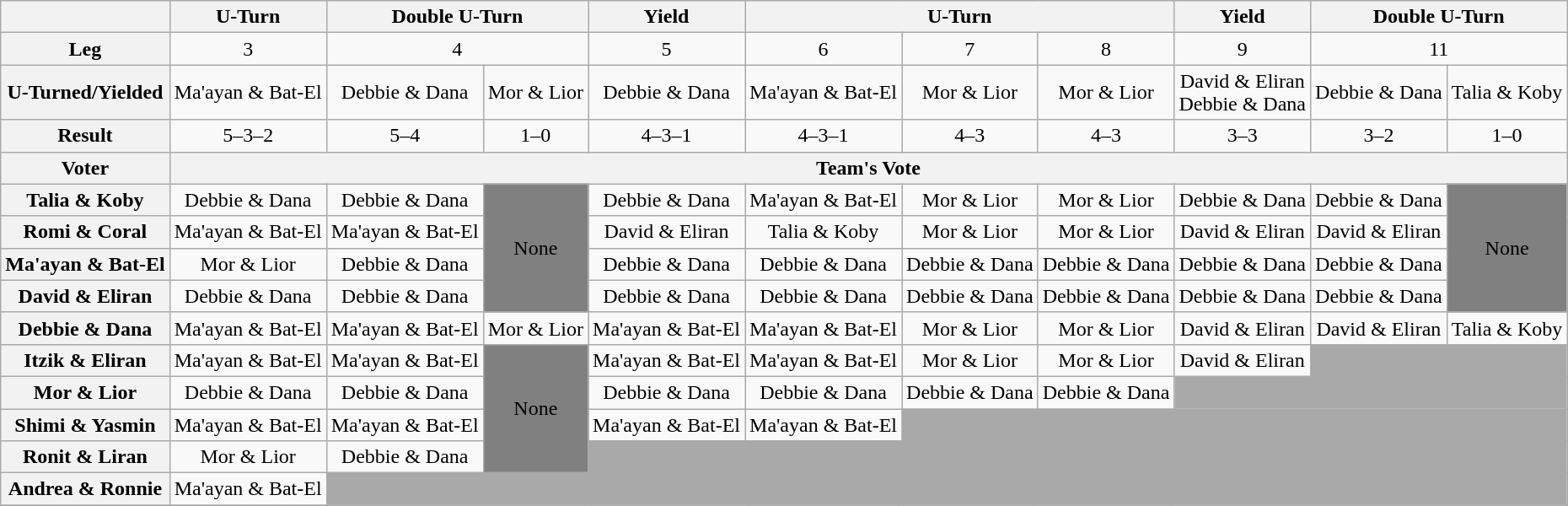<table class="wikitable nowrap" style="text-align:center">
<tr>
<th></th>
<th>U-Turn</th>
<th colspan=2>Double U-Turn</th>
<th>Yield</th>
<th colspan=3>U-Turn</th>
<th>Yield</th>
<th colspan=2>Double U-Turn</th>
</tr>
<tr>
<th align="left">Leg</th>
<td>3</td>
<td colspan=2>4</td>
<td>5</td>
<td>6</td>
<td>7</td>
<td>8</td>
<td>9</td>
<td colspan=2>11</td>
</tr>
<tr>
<th align="left">U-Turned/Yielded</th>
<td>Ma'ayan & Bat-El</td>
<td>Debbie & Dana</td>
<td>Mor & Lior</td>
<td>Debbie & Dana</td>
<td>Ma'ayan & Bat-El</td>
<td>Mor & Lior</td>
<td>Mor & Lior</td>
<td>David & Eliran<br>Debbie & Dana</td>
<td>Debbie & Dana</td>
<td>Talia & Koby</td>
</tr>
<tr>
<th align="left">Result</th>
<td>5–3–2</td>
<td>5–4</td>
<td>1–0</td>
<td>4–3–1</td>
<td>4–3–1</td>
<td>4–3</td>
<td>4–3</td>
<td>3–3</td>
<td>3–2</td>
<td>1–0</td>
</tr>
<tr>
<th>Voter</th>
<th colspan=10>Team's Vote</th>
</tr>
<tr>
<th>Talia & Koby</th>
<td>Debbie & Dana</td>
<td>Debbie & Dana</td>
<td bgcolor="grey" rowspan=4 align=center>None</td>
<td>Debbie & Dana</td>
<td>Ma'ayan & Bat-El</td>
<td>Mor & Lior</td>
<td>Mor & Lior</td>
<td>Debbie & Dana</td>
<td>Debbie & Dana</td>
<td bgcolor="grey" rowspan=4 align=center>None</td>
</tr>
<tr>
<th>Romi & Coral</th>
<td>Ma'ayan & Bat-El</td>
<td>Ma'ayan & Bat-El</td>
<td>David & Eliran</td>
<td>Talia & Koby</td>
<td>Mor & Lior</td>
<td>Mor & Lior</td>
<td>David & Eliran</td>
<td>David & Eliran</td>
</tr>
<tr>
<th>Ma'ayan & Bat-El</th>
<td>Mor & Lior</td>
<td>Debbie & Dana</td>
<td>Debbie & Dana</td>
<td>Debbie & Dana</td>
<td>Debbie & Dana</td>
<td>Debbie & Dana</td>
<td>Debbie & Dana</td>
<td>Debbie & Dana</td>
</tr>
<tr>
<th>David & Eliran</th>
<td>Debbie & Dana</td>
<td>Debbie & Dana</td>
<td>Debbie & Dana</td>
<td>Debbie & Dana</td>
<td>Debbie & Dana</td>
<td>Debbie & Dana</td>
<td>Debbie & Dana</td>
<td>Debbie & Dana</td>
</tr>
<tr>
<th>Debbie & Dana</th>
<td>Ma'ayan & Bat-El</td>
<td>Ma'ayan & Bat-El</td>
<td>Mor & Lior</td>
<td>Ma'ayan & Bat-El</td>
<td>Ma'ayan & Bat-El</td>
<td>Mor & Lior</td>
<td>Mor & Lior</td>
<td>David & Eliran</td>
<td>David & Eliran</td>
<td>Talia & Koby</td>
</tr>
<tr>
<th>Itzik & Eliran</th>
<td>Ma'ayan & Bat-El</td>
<td>Ma'ayan & Bat-El</td>
<td bgcolor="grey" rowspan=4 align=center>None</td>
<td>Ma'ayan & Bat-El</td>
<td>Ma'ayan & Bat-El</td>
<td>Mor & Lior</td>
<td>Mor & Lior</td>
<td>David & Eliran</td>
<td bgcolor="darkgray" colspan=3></td>
</tr>
<tr>
<th>Mor & Lior</th>
<td>Debbie & Dana</td>
<td>Debbie & Dana</td>
<td>Debbie & Dana</td>
<td>Debbie & Dana</td>
<td>Debbie & Dana</td>
<td>Debbie & Dana</td>
<td bgcolor="darkgray" colspan=5></td>
</tr>
<tr>
<th>Shimi & Yasmin</th>
<td>Ma'ayan & Bat-El</td>
<td>Ma'ayan & Bat-El</td>
<td>Ma'ayan & Bat-El</td>
<td>Ma'ayan & Bat-El</td>
<td bgcolor="darkgray" colspan=7></td>
</tr>
<tr>
<th>Ronit & Liran</th>
<td>Mor & Lior</td>
<td>Debbie & Dana</td>
<td bgcolor="darkgray" colspan=10></td>
</tr>
<tr>
<th>Andrea & Ronnie</th>
<td>Ma'ayan & Bat-El</td>
<td bgcolor="darkgray" colspan=11></td>
</tr>
<tr>
</tr>
</table>
